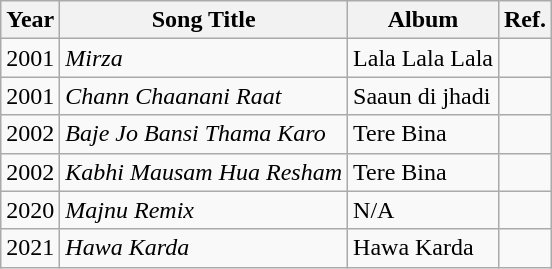<table class="wikitable sortable">
<tr>
<th>Year</th>
<th>Song Title</th>
<th>Album</th>
<th>Ref.</th>
</tr>
<tr>
<td>2001</td>
<td><em>Mirza</em></td>
<td>Lala Lala Lala</td>
<td></td>
</tr>
<tr>
<td>2001</td>
<td><em>Chann Chaanani Raat</em></td>
<td>Saaun di jhadi</td>
<td></td>
</tr>
<tr>
<td>2002</td>
<td><em>Baje Jo Bansi Thama Karo</em></td>
<td>Tere Bina</td>
<td></td>
</tr>
<tr>
<td>2002</td>
<td><em>Kabhi Mausam Hua Resham</em></td>
<td>Tere Bina</td>
<td></td>
</tr>
<tr>
<td>2020</td>
<td><em>Majnu Remix</em></td>
<td>N/A</td>
<td></td>
</tr>
<tr>
<td>2021</td>
<td><em>Hawa Karda</em></td>
<td>Hawa Karda</td>
<td></td>
</tr>
</table>
